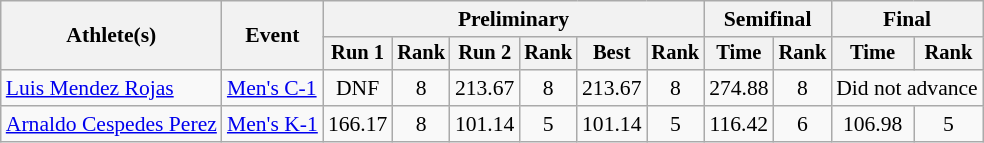<table class="wikitable" style="font-size:90%">
<tr>
<th rowspan=2>Athlete(s)</th>
<th rowspan=2>Event</th>
<th colspan="6">Preliminary</th>
<th colspan="2">Semifinal</th>
<th colspan="2">Final</th>
</tr>
<tr style="font-size:95%">
<th>Run 1</th>
<th>Rank</th>
<th>Run 2</th>
<th>Rank</th>
<th>Best</th>
<th>Rank</th>
<th>Time</th>
<th>Rank</th>
<th>Time</th>
<th>Rank</th>
</tr>
<tr align=center>
<td align=left><a href='#'>Luis Mendez Rojas</a></td>
<td align=left><a href='#'>Men's C-1</a></td>
<td>DNF</td>
<td>8</td>
<td>213.67</td>
<td>8</td>
<td>213.67</td>
<td>8</td>
<td>274.88</td>
<td>8</td>
<td colspan=2>Did not advance</td>
</tr>
<tr align=center>
<td align=left><a href='#'>Arnaldo Cespedes Perez</a></td>
<td align=left><a href='#'>Men's K-1</a></td>
<td>166.17</td>
<td>8</td>
<td>101.14</td>
<td>5</td>
<td>101.14</td>
<td>5</td>
<td>116.42</td>
<td>6</td>
<td>106.98</td>
<td>5</td>
</tr>
</table>
